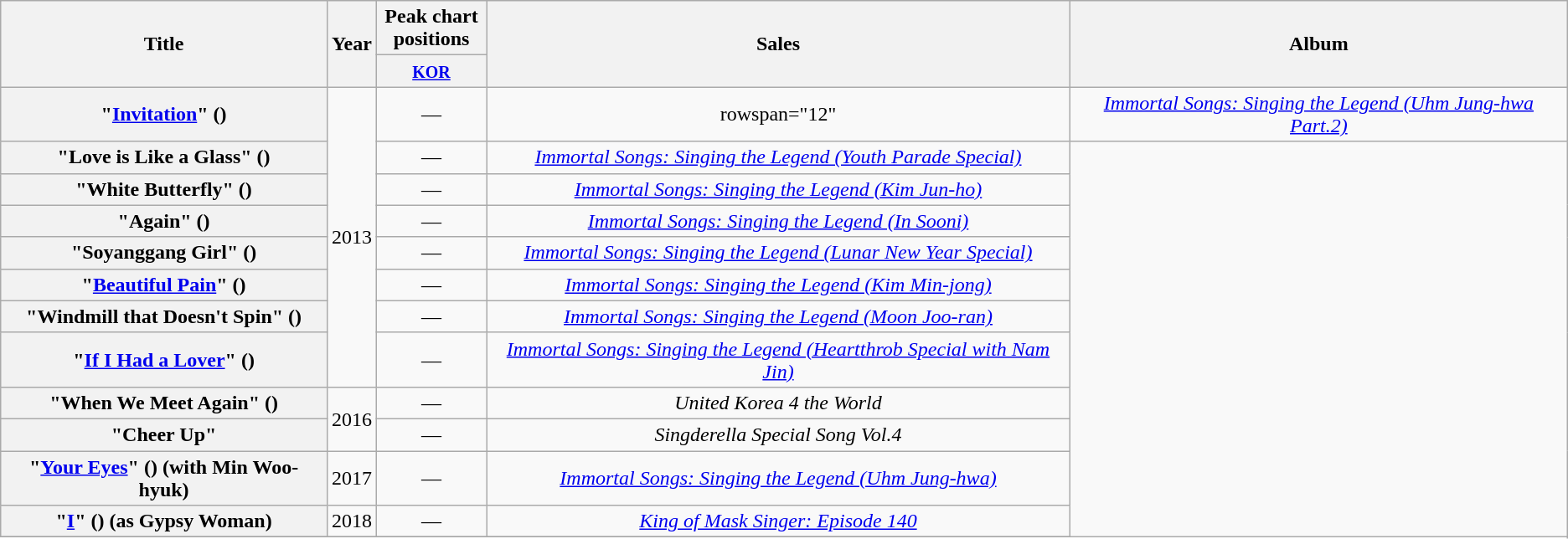<table class="wikitable plainrowheaders" style="text-align:center;">
<tr>
<th scope="col" rowspan="2">Title</th>
<th scope="col" rowspan="2">Year</th>
<th scope="col" colspan="1" style="width:5em;">Peak chart positions</th>
<th scope="col" rowspan="2">Sales</th>
<th scope="col" rowspan="2">Album</th>
</tr>
<tr>
<th><small><a href='#'>KOR</a></small><br></th>
</tr>
<tr>
<th scope="row">"<a href='#'>Invitation</a>" ()</th>
<td rowspan="8">2013</td>
<td>—</td>
<td>rowspan="12" </td>
<td><em><a href='#'>Immortal Songs: Singing the Legend (Uhm Jung-hwa Part.2)</a></em></td>
</tr>
<tr>
<th scope="row">"Love is Like a Glass" ()</th>
<td>—</td>
<td><em><a href='#'>Immortal Songs: Singing the Legend (Youth Parade Special)</a></em></td>
</tr>
<tr>
<th scope="row">"White Butterfly" ()</th>
<td>—</td>
<td><em><a href='#'>Immortal Songs: Singing the Legend (Kim Jun-ho)</a></em></td>
</tr>
<tr>
<th scope="row">"Again" ()</th>
<td>—</td>
<td><em><a href='#'>Immortal Songs: Singing the Legend (In Sooni)</a></em></td>
</tr>
<tr>
<th scope="row">"Soyanggang Girl" ()</th>
<td>—</td>
<td><em><a href='#'>Immortal Songs: Singing the Legend (Lunar New Year Special)</a></em></td>
</tr>
<tr>
<th scope="row">"<a href='#'>Beautiful Pain</a>" ()</th>
<td>—</td>
<td><em><a href='#'>Immortal Songs: Singing the Legend (Kim Min-jong)</a></em></td>
</tr>
<tr>
<th scope="row">"Windmill that Doesn't Spin" ()</th>
<td>—</td>
<td><em><a href='#'>Immortal Songs: Singing the Legend (Moon Joo-ran)</a></em></td>
</tr>
<tr>
<th scope="row">"<a href='#'>If I Had a Lover</a>" ()</th>
<td>—</td>
<td><em><a href='#'>Immortal Songs: Singing the Legend (Heartthrob Special with Nam Jin)</a></em></td>
</tr>
<tr>
<th scope="row">"When We Meet Again" ()</th>
<td rowspan="2">2016</td>
<td>—</td>
<td rowspan="1"><em>United Korea 4 the World</em></td>
</tr>
<tr>
<th scope="row">"Cheer Up"</th>
<td>—</td>
<td rowspan="1"><em>Singderella Special Song Vol.4</em></td>
</tr>
<tr>
<th scope="row">"<a href='#'>Your Eyes</a>" () (with Min Woo-hyuk)</th>
<td rowspan="1">2017</td>
<td>—</td>
<td><em><a href='#'>Immortal Songs: Singing the Legend (Uhm Jung-hwa)</a></em></td>
</tr>
<tr>
<th scope="row">"<a href='#'>I</a>" () (as Gypsy Woman)</th>
<td rowspan="1">2018</td>
<td>—</td>
<td><em><a href='#'>King of Mask Singer: Episode 140</a></em></td>
</tr>
<tr>
</tr>
</table>
